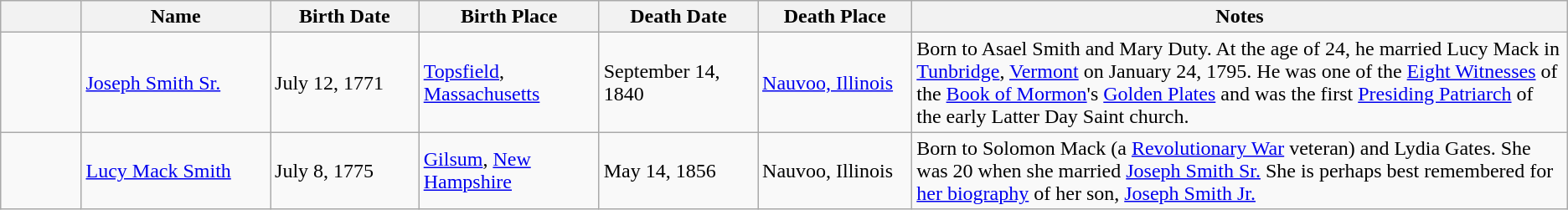<table class="wikitable">
<tr>
<th width = "75px"></th>
<th width = "175px">Name</th>
<th width = "135px">Birth Date</th>
<th width = "150px">Birth Place</th>
<th width = "135px">Death Date</th>
<th width = "135px">Death Place</th>
<th width = "650px">Notes</th>
</tr>
<tr>
<td></td>
<td><a href='#'>Joseph Smith Sr.</a></td>
<td>July 12, 1771</td>
<td><a href='#'>Topsfield</a>, <a href='#'>Massachusetts</a></td>
<td>September 14, 1840</td>
<td><a href='#'>Nauvoo, Illinois</a></td>
<td>Born to Asael Smith and Mary Duty.  At the age of 24, he married Lucy Mack in <a href='#'>Tunbridge</a>, <a href='#'>Vermont</a> on January 24, 1795. He was one of the <a href='#'>Eight Witnesses</a> of the <a href='#'>Book of Mormon</a>'s <a href='#'>Golden Plates</a> and was the first <a href='#'>Presiding Patriarch</a> of the early Latter Day Saint church.</td>
</tr>
<tr>
<td></td>
<td><a href='#'>Lucy Mack Smith</a></td>
<td>July 8, 1775</td>
<td><a href='#'>Gilsum</a>, <a href='#'>New Hampshire</a></td>
<td>May 14, 1856</td>
<td>Nauvoo, Illinois</td>
<td>Born to Solomon Mack (a <a href='#'>Revolutionary War</a> veteran) and Lydia Gates. She was 20 when she married <a href='#'>Joseph Smith Sr.</a> She is perhaps best remembered for <a href='#'>her biography</a> of her son, <a href='#'>Joseph Smith Jr.</a></td>
</tr>
</table>
